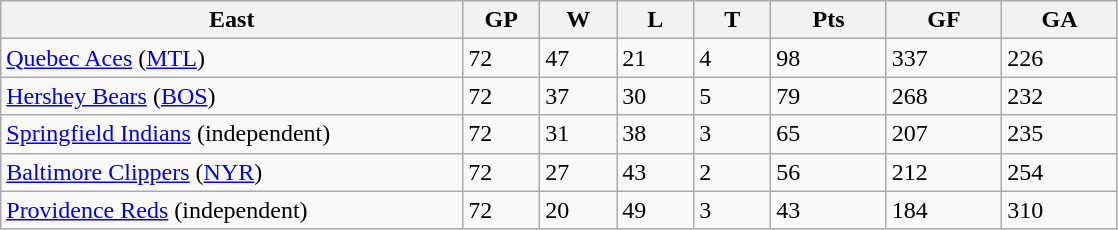<table class="wikitable">
<tr>
<th bgcolor="#DDDDFF" width="30%">East</th>
<th bgcolor="#DDDDFF" width="5%">GP</th>
<th bgcolor="#DDDDFF" width="5%">W</th>
<th bgcolor="#DDDDFF" width="5%">L</th>
<th bgcolor="#DDDDFF" width="5%">T</th>
<th bgcolor="#DDDDFF" width="7.5%">Pts</th>
<th bgcolor="#DDDDFF" width="7.5%">GF</th>
<th bgcolor="#DDDDFF" width="7.5%">GA</th>
</tr>
<tr>
<td><a href='#'>Quebec Aces</a> (<a href='#'>MTL</a>)</td>
<td>72</td>
<td>47</td>
<td>21</td>
<td>4</td>
<td>98</td>
<td>337</td>
<td>226</td>
</tr>
<tr>
<td><a href='#'>Hershey Bears</a> (<a href='#'>BOS</a>)</td>
<td>72</td>
<td>37</td>
<td>30</td>
<td>5</td>
<td>79</td>
<td>268</td>
<td>232</td>
</tr>
<tr>
<td><a href='#'>Springfield Indians</a> (independent)</td>
<td>72</td>
<td>31</td>
<td>38</td>
<td>3</td>
<td>65</td>
<td>207</td>
<td>235</td>
</tr>
<tr>
<td><a href='#'>Baltimore Clippers</a> (<a href='#'>NYR</a>)</td>
<td>72</td>
<td>27</td>
<td>43</td>
<td>2</td>
<td>56</td>
<td>212</td>
<td>254</td>
</tr>
<tr>
<td><a href='#'>Providence Reds</a> (independent)</td>
<td>72</td>
<td>20</td>
<td>49</td>
<td>3</td>
<td>43</td>
<td>184</td>
<td>310</td>
</tr>
</table>
